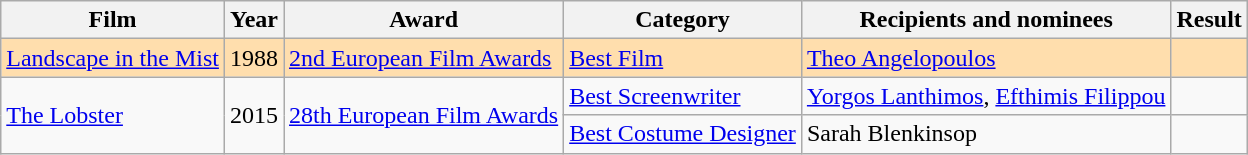<table class="wikitable">
<tr>
<th>Film</th>
<th>Year</th>
<th>Award</th>
<th>Category</th>
<th>Recipients and nominees</th>
<th>Result</th>
</tr>
<tr style="background:#FFDEAD;">
<td><a href='#'>Landscape in the Mist</a></td>
<td>1988</td>
<td><a href='#'>2nd European Film Awards</a></td>
<td><a href='#'>Best Film</a></td>
<td><a href='#'>Theo Angelopoulos</a></td>
<td></td>
</tr>
<tr>
<td rowspan="2"><a href='#'>The Lobster</a></td>
<td rowspan="2">2015</td>
<td rowspan="2"><a href='#'>28th European Film Awards</a></td>
<td><a href='#'>Best Screenwriter</a></td>
<td><a href='#'>Yorgos Lanthimos</a>, <a href='#'>Efthimis Filippou</a></td>
<td></td>
</tr>
<tr>
<td><a href='#'>Best Costume Designer</a></td>
<td>Sarah Blenkinsop</td>
<td></td>
</tr>
</table>
